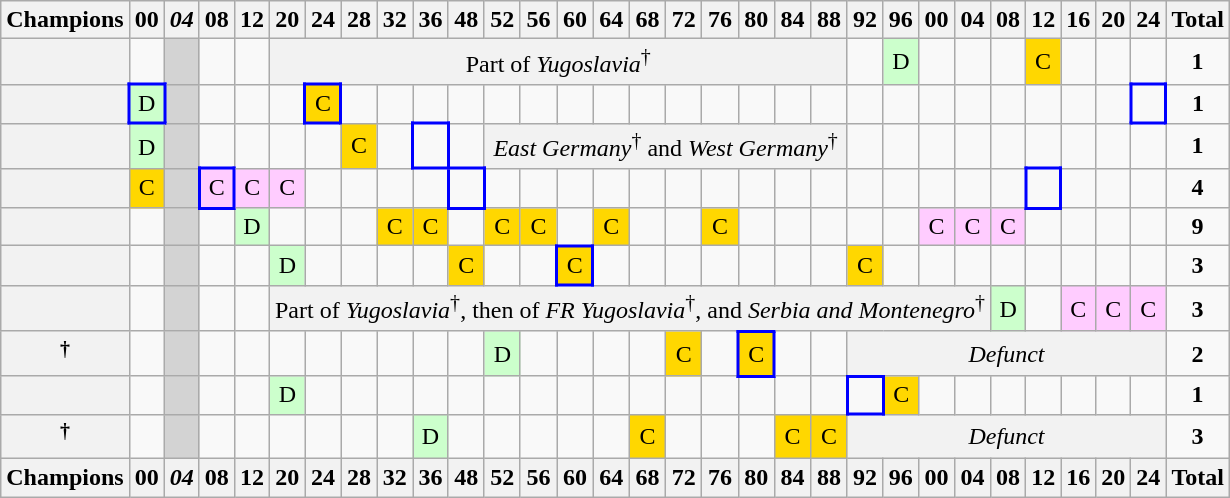<table class="wikitable plainrowheaders sticky-header" style="text-align: center; margin-left: 1em;">
<tr>
<th scope="col">Champions</th>
<th scope="col">00</th>
<th scope="col"><em>04</em></th>
<th scope="col">08</th>
<th scope="col">12</th>
<th scope="col">20</th>
<th scope="col">24</th>
<th scope="col">28</th>
<th scope="col">32</th>
<th scope="col">36</th>
<th scope="col">48</th>
<th scope="col">52</th>
<th scope="col">56</th>
<th scope="col">60</th>
<th scope="col">64</th>
<th scope="col">68</th>
<th scope="col">72</th>
<th scope="col">76</th>
<th scope="col">80</th>
<th scope="col">84</th>
<th scope="col">88</th>
<th scope="col">92</th>
<th scope="col">96</th>
<th scope="col">00</th>
<th scope="col">04</th>
<th scope="col">08</th>
<th scope="col">12</th>
<th scope="col">16</th>
<th scope="col">20</th>
<th scope="col">24</th>
<th scope="col">Total</th>
</tr>
<tr>
<th scope="row"></th>
<td></td>
<td style="background-color: lightgray;"></td>
<td></td>
<td></td>
<td colspan="16" style="background-color: #f2f2f2;">Part of <em>Yugoslavia</em><sup>†</sup></td>
<td></td>
<td style="background-color: #ccffcc;">D</td>
<td></td>
<td></td>
<td></td>
<td style="background-color: gold;">C</td>
<td></td>
<td></td>
<td></td>
<td><strong>1</strong></td>
</tr>
<tr>
<th scope="row"></th>
<td style="border: 2px solid blue; background-color: #ccffcc;">D</td>
<td style="background-color: lightgray;"></td>
<td></td>
<td></td>
<td></td>
<td style="border: 2px solid blue; background-color: gold;">C</td>
<td></td>
<td></td>
<td></td>
<td></td>
<td></td>
<td></td>
<td></td>
<td></td>
<td></td>
<td></td>
<td></td>
<td></td>
<td></td>
<td></td>
<td></td>
<td></td>
<td></td>
<td></td>
<td></td>
<td></td>
<td></td>
<td></td>
<td style="border: 2px solid blue;"></td>
<td><strong>1</strong></td>
</tr>
<tr>
<th scope="row"></th>
<td style="background-color: #ccffcc;">D</td>
<td style="background-color: lightgray;"></td>
<td></td>
<td></td>
<td></td>
<td></td>
<td style="background-color: gold;">C</td>
<td></td>
<td style="border: 2px solid blue;"></td>
<td></td>
<td colspan="10" style="background-color: #f2f2f2;"><em>East Germany</em><sup>†</sup> and <em>West Germany</em><sup>†</sup></td>
<td></td>
<td></td>
<td></td>
<td></td>
<td></td>
<td></td>
<td></td>
<td></td>
<td></td>
<td><strong>1</strong></td>
</tr>
<tr>
<th scope="row"></th>
<td style="background-color: gold;">C</td>
<td style="background-color: lightgray;"></td>
<td style="border: 2px solid blue; background-color: #ffccff;">C</td>
<td style="background-color: #ffccff;">C</td>
<td style="background-color: #ffccff;">C</td>
<td></td>
<td></td>
<td></td>
<td></td>
<td style="border: 2px solid blue;"></td>
<td></td>
<td></td>
<td></td>
<td></td>
<td></td>
<td></td>
<td></td>
<td></td>
<td></td>
<td></td>
<td></td>
<td></td>
<td></td>
<td></td>
<td></td>
<td style="border: 2px solid blue;"></td>
<td></td>
<td></td>
<td></td>
<td><strong>4</strong></td>
</tr>
<tr>
<th scope="row"></th>
<td></td>
<td style="background-color: lightgray;"></td>
<td></td>
<td style="background-color: #ccffcc;">D</td>
<td></td>
<td></td>
<td></td>
<td style="background-color: gold;">C</td>
<td style="background-color: gold;">C</td>
<td></td>
<td style="background-color: gold;">C</td>
<td style="background-color: gold;">C</td>
<td></td>
<td style="background-color: gold;">C</td>
<td></td>
<td></td>
<td style="background-color: gold;">C</td>
<td></td>
<td></td>
<td></td>
<td></td>
<td></td>
<td style="background-color: #ffccff;">C</td>
<td style="background-color: #ffccff;">C</td>
<td style="background-color: #ffccff;">C</td>
<td></td>
<td></td>
<td></td>
<td></td>
<td><strong>9</strong></td>
</tr>
<tr>
<th scope="row"></th>
<td></td>
<td style="background-color: lightgray;"></td>
<td></td>
<td></td>
<td style="background-color: #ccffcc;">D</td>
<td></td>
<td></td>
<td></td>
<td></td>
<td style="background-color: gold;">C</td>
<td></td>
<td></td>
<td style="border: 2px solid blue; background-color: gold;">C</td>
<td></td>
<td></td>
<td></td>
<td></td>
<td></td>
<td></td>
<td></td>
<td style="background-color: gold;">C</td>
<td></td>
<td></td>
<td></td>
<td></td>
<td></td>
<td></td>
<td></td>
<td></td>
<td><strong>3</strong></td>
</tr>
<tr>
<th scope="row"></th>
<td></td>
<td style="background-color: lightgray;"></td>
<td></td>
<td></td>
<td colspan="20" style="background-color: #f2f2f2;">Part of <em>Yugoslavia</em><sup>†</sup>, then of <em>FR Yugoslavia</em><sup>†</sup>, and <em>Serbia and Montenegro</em><sup>†</sup></td>
<td style="background-color: #ccffcc;">D</td>
<td></td>
<td style="background-color: #ffccff;">C</td>
<td style="background-color: #ffccff;">C</td>
<td style="background-color: #ffccff;">C</td>
<td><strong>3</strong></td>
</tr>
<tr>
<th scope="row"><em></em><sup>†</sup></th>
<td></td>
<td style="background-color: lightgray;"></td>
<td></td>
<td></td>
<td></td>
<td></td>
<td></td>
<td></td>
<td></td>
<td></td>
<td style="background-color: #ccffcc;">D</td>
<td></td>
<td></td>
<td></td>
<td></td>
<td style="background-color: gold;">C</td>
<td></td>
<td style="border: 2px solid blue; background-color: gold;">C</td>
<td></td>
<td></td>
<td colspan="9" style="background-color: #f2f2f2;"><em>Defunct</em></td>
<td><strong>2</strong></td>
</tr>
<tr>
<th scope="row"></th>
<td></td>
<td style="background-color: lightgray;"></td>
<td></td>
<td></td>
<td style="background-color: #ccffcc;">D</td>
<td></td>
<td></td>
<td></td>
<td></td>
<td></td>
<td></td>
<td></td>
<td></td>
<td></td>
<td></td>
<td></td>
<td></td>
<td></td>
<td></td>
<td></td>
<td style="border: 2px solid blue;"></td>
<td style="background-color: gold;">C</td>
<td></td>
<td></td>
<td></td>
<td></td>
<td></td>
<td></td>
<td></td>
<td><strong>1</strong></td>
</tr>
<tr>
<th scope="row"><em></em><sup>†</sup></th>
<td></td>
<td style="background-color: lightgray;"></td>
<td></td>
<td></td>
<td></td>
<td></td>
<td></td>
<td></td>
<td style="background-color: #ccffcc;">D</td>
<td></td>
<td></td>
<td></td>
<td></td>
<td></td>
<td style="background-color: gold;">C</td>
<td></td>
<td></td>
<td></td>
<td style="background-color: gold;">C</td>
<td style="background-color: gold;">C</td>
<td colspan="9" style="background-color: #f2f2f2;"><em>Defunct</em></td>
<td><strong>3</strong></td>
</tr>
<tr>
<th scope="col">Champions</th>
<th scope="col">00</th>
<th scope="col"><em>04</em></th>
<th scope="col">08</th>
<th scope="col">12</th>
<th scope="col">20</th>
<th scope="col">24</th>
<th scope="col">28</th>
<th scope="col">32</th>
<th scope="col">36</th>
<th scope="col">48</th>
<th scope="col">52</th>
<th scope="col">56</th>
<th scope="col">60</th>
<th scope="col">64</th>
<th scope="col">68</th>
<th scope="col">72</th>
<th scope="col">76</th>
<th scope="col">80</th>
<th scope="col">84</th>
<th scope="col">88</th>
<th scope="col">92</th>
<th scope="col">96</th>
<th scope="col">00</th>
<th scope="col">04</th>
<th scope="col">08</th>
<th scope="col">12</th>
<th scope="col">16</th>
<th scope="col">20</th>
<th scope="col">24</th>
<th scope="col">Total</th>
</tr>
</table>
